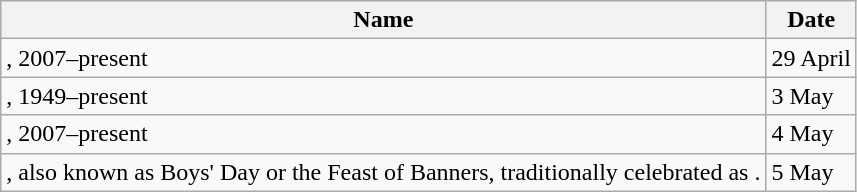<table class="wikitable">
<tr>
<th>Name</th>
<th>Date</th>
</tr>
<tr>
<td><strong></strong>, 2007–present</td>
<td>29 April</td>
</tr>
<tr>
<td><strong></strong>, 1949–present</td>
<td>3 May</td>
</tr>
<tr>
<td><strong></strong>, 2007–present</td>
<td>4 May</td>
</tr>
<tr>
<td><strong></strong>, also known as Boys' Day or the Feast of Banners, traditionally celebrated as .</td>
<td>5 May</td>
</tr>
</table>
